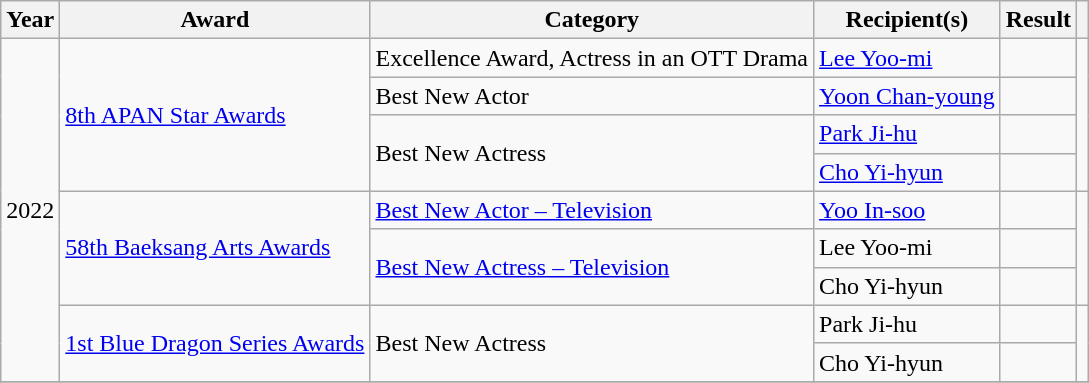<table class="wikitable plainrowheaders sortable">
<tr>
<th scope="col">Year</th>
<th scope="col">Award</th>
<th scope="col">Category</th>
<th scope="col">Recipient(s)</th>
<th scope="col">Result</th>
<th scope="col" class="unsortable"></th>
</tr>
<tr>
<td rowspan="9">2022</td>
<td scope="row" rowspan="4"><a href='#'>8th APAN Star Awards</a></td>
<td>Excellence Award, Actress in an OTT Drama</td>
<td><a href='#'>Lee Yoo-mi</a></td>
<td></td>
<td rowspan="4"></td>
</tr>
<tr>
<td>Best New Actor</td>
<td><a href='#'>Yoon Chan-young</a></td>
<td></td>
</tr>
<tr>
<td rowspan="2">Best New Actress</td>
<td><a href='#'>Park Ji-hu</a></td>
<td></td>
</tr>
<tr>
<td><a href='#'>Cho Yi-hyun</a></td>
<td></td>
</tr>
<tr>
<td scope="row" rowspan="3"><a href='#'>58th Baeksang Arts Awards</a></td>
<td><a href='#'>Best New Actor – Television</a></td>
<td><a href='#'>Yoo In-soo</a></td>
<td></td>
<td rowspan="3"></td>
</tr>
<tr>
<td rowspan="2"><a href='#'>Best New Actress – Television</a></td>
<td>Lee Yoo-mi</td>
<td></td>
</tr>
<tr>
<td>Cho Yi-hyun</td>
<td></td>
</tr>
<tr>
<td scope="row" rowspan="2"><a href='#'>1st Blue Dragon Series Awards</a></td>
<td rowspan="2">Best New Actress</td>
<td>Park Ji-hu</td>
<td></td>
<td rowspan="2"></td>
</tr>
<tr>
<td>Cho Yi-hyun</td>
<td></td>
</tr>
<tr>
</tr>
</table>
